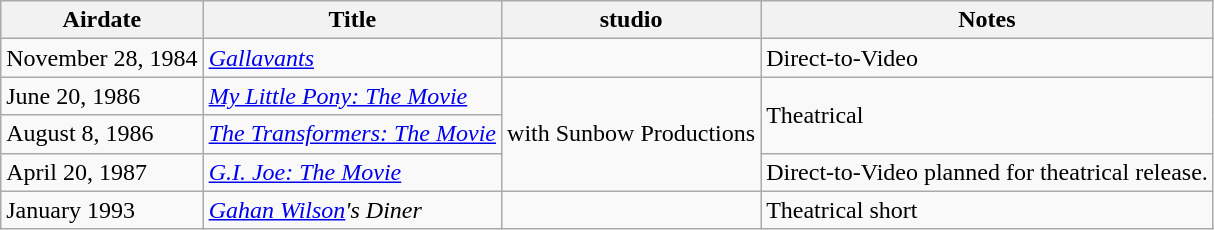<table class="wikitable sortable">
<tr>
<th>Airdate</th>
<th>Title</th>
<th>studio</th>
<th>Notes</th>
</tr>
<tr>
<td>November 28, 1984</td>
<td><em><a href='#'>Gallavants</a></em></td>
<td></td>
<td>Direct-to-Video</td>
</tr>
<tr>
<td>June 20, 1986</td>
<td><em><a href='#'>My Little Pony: The Movie</a></em></td>
<td rowspan="3">with Sunbow Productions</td>
<td rowspan="2">Theatrical</td>
</tr>
<tr>
<td>August 8, 1986</td>
<td><em><a href='#'>The Transformers: The Movie</a></em></td>
</tr>
<tr>
<td>April 20, 1987</td>
<td><em><a href='#'>G.I. Joe: The Movie</a></em></td>
<td>Direct-to-Video planned for theatrical release.</td>
</tr>
<tr>
<td>January 1993</td>
<td><em><a href='#'>Gahan Wilson</a>'s Diner</em></td>
<td></td>
<td>Theatrical short</td>
</tr>
</table>
